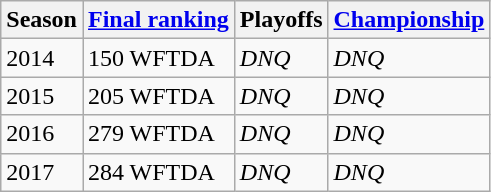<table class="wikitable sortable">
<tr>
<th>Season</th>
<th><a href='#'>Final ranking</a></th>
<th>Playoffs</th>
<th><a href='#'>Championship</a></th>
</tr>
<tr>
<td>2014</td>
<td>150 WFTDA</td>
<td><em>DNQ</em></td>
<td><em>DNQ</em></td>
</tr>
<tr>
<td>2015</td>
<td>205 WFTDA</td>
<td><em>DNQ</em></td>
<td><em>DNQ</em></td>
</tr>
<tr>
<td>2016</td>
<td>279 WFTDA</td>
<td><em>DNQ</em></td>
<td><em>DNQ</em></td>
</tr>
<tr>
<td>2017</td>
<td>284 WFTDA</td>
<td><em>DNQ</em></td>
<td><em>DNQ</em></td>
</tr>
</table>
